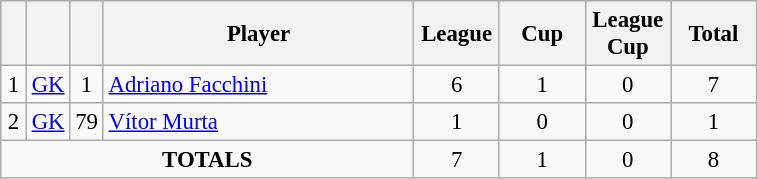<table class="wikitable sortable" style="font-size: 95%; text-align: center;">
<tr>
<th width=10></th>
<th width=10></th>
<th width=10></th>
<th width=200>Player</th>
<th width=50>League</th>
<th width=50>Cup</th>
<th width=50>League Cup</th>
<th width=50>Total</th>
</tr>
<tr>
<td>1</td>
<td><a href='#'>GK</a></td>
<td>1</td>
<td align=left> <a href='#'>Adriano Facchini</a></td>
<td>6</td>
<td>1</td>
<td>0</td>
<td>7</td>
</tr>
<tr>
<td>2</td>
<td><a href='#'>GK</a></td>
<td>79</td>
<td align=left> <a href='#'>Vítor Murta</a></td>
<td>1</td>
<td>0</td>
<td>0</td>
<td>1</td>
</tr>
<tr>
<td colspan=4><strong>TOTALS</strong></td>
<td>7</td>
<td>1</td>
<td>0</td>
<td>8</td>
</tr>
</table>
